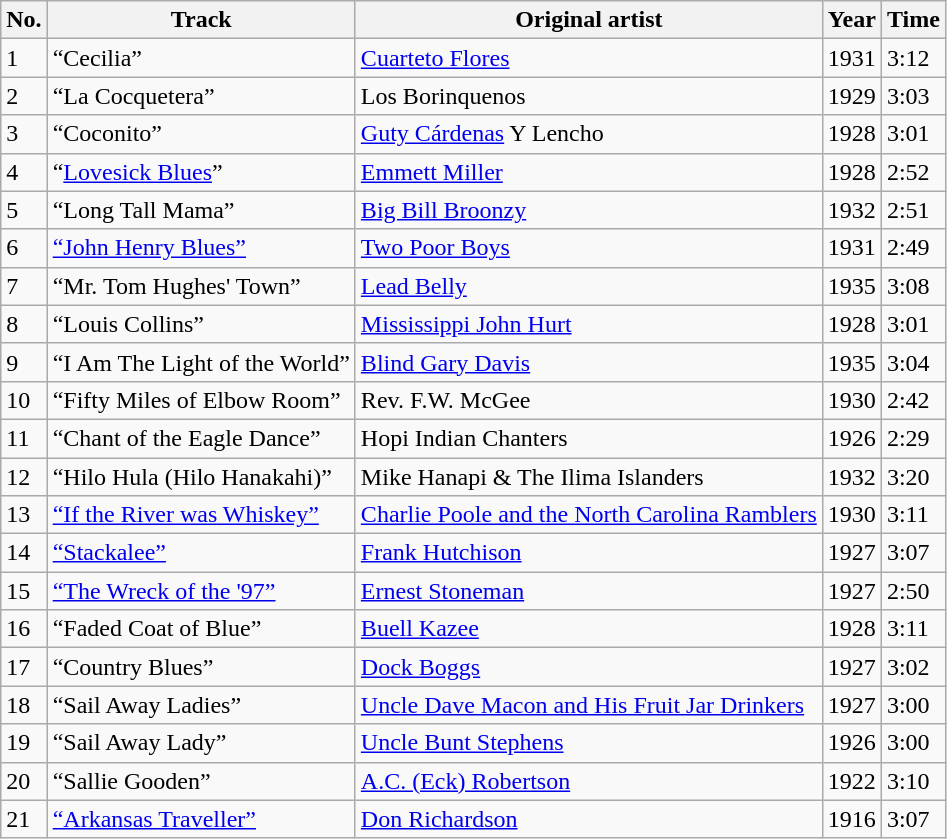<table class="wikitable">
<tr>
<th>No.</th>
<th>Track</th>
<th>Original artist</th>
<th>Year</th>
<th>Time</th>
</tr>
<tr>
<td>1</td>
<td>“Cecilia”</td>
<td><a href='#'>Cuarteto Flores</a></td>
<td>1931</td>
<td>3:12</td>
</tr>
<tr>
<td>2</td>
<td>“La Cocquetera”</td>
<td>Los Borinquenos</td>
<td>1929</td>
<td>3:03</td>
</tr>
<tr>
<td>3</td>
<td>“Coconito”</td>
<td><a href='#'>Guty Cárdenas</a> Y Lencho</td>
<td>1928</td>
<td>3:01</td>
</tr>
<tr>
<td>4</td>
<td>“<a href='#'>Lovesick Blues</a>”</td>
<td><a href='#'>Emmett Miller</a></td>
<td>1928</td>
<td>2:52</td>
</tr>
<tr>
<td>5</td>
<td>“Long Tall Mama”</td>
<td><a href='#'>Big Bill Broonzy</a></td>
<td>1932</td>
<td>2:51</td>
</tr>
<tr>
<td>6</td>
<td><a href='#'>“John Henry Blues”</a></td>
<td><a href='#'>Two Poor Boys</a></td>
<td>1931</td>
<td>2:49</td>
</tr>
<tr>
<td>7</td>
<td>“Mr. Tom Hughes' Town”</td>
<td><a href='#'>Lead Belly</a></td>
<td>1935</td>
<td>3:08</td>
</tr>
<tr>
<td>8</td>
<td>“Louis Collins”</td>
<td><a href='#'>Mississippi John Hurt</a></td>
<td>1928</td>
<td>3:01</td>
</tr>
<tr>
<td>9</td>
<td>“I Am The Light of the World”</td>
<td><a href='#'>Blind Gary Davis</a></td>
<td>1935</td>
<td>3:04</td>
</tr>
<tr>
<td>10</td>
<td>“Fifty Miles of Elbow Room”</td>
<td>Rev. F.W. McGee</td>
<td>1930</td>
<td>2:42</td>
</tr>
<tr>
<td>11</td>
<td>“Chant of the Eagle Dance”</td>
<td>Hopi Indian Chanters</td>
<td>1926</td>
<td>2:29</td>
</tr>
<tr>
<td>12</td>
<td>“Hilo Hula (Hilo Hanakahi)”</td>
<td>Mike Hanapi & The Ilima Islanders</td>
<td>1932</td>
<td>3:20</td>
</tr>
<tr>
<td>13</td>
<td><a href='#'>“If the River was Whiskey”</a></td>
<td><a href='#'>Charlie Poole and the North Carolina Ramblers</a></td>
<td>1930</td>
<td>3:11</td>
</tr>
<tr>
<td>14</td>
<td><a href='#'>“Stackalee”</a></td>
<td><a href='#'>Frank Hutchison</a></td>
<td>1927</td>
<td>3:07</td>
</tr>
<tr>
<td>15</td>
<td><a href='#'>“The Wreck of the '97”</a></td>
<td><a href='#'>Ernest Stoneman</a></td>
<td>1927</td>
<td>2:50</td>
</tr>
<tr>
<td>16</td>
<td>“Faded Coat of Blue”</td>
<td><a href='#'>Buell Kazee</a></td>
<td>1928</td>
<td>3:11</td>
</tr>
<tr>
<td>17</td>
<td>“Country Blues”</td>
<td><a href='#'>Dock Boggs</a></td>
<td>1927</td>
<td>3:02</td>
</tr>
<tr>
<td>18</td>
<td>“Sail Away Ladies”</td>
<td><a href='#'>Uncle Dave Macon and His Fruit Jar Drinkers</a></td>
<td>1927</td>
<td>3:00</td>
</tr>
<tr>
<td>19</td>
<td>“Sail Away Lady”</td>
<td><a href='#'>Uncle Bunt Stephens</a></td>
<td>1926</td>
<td>3:00</td>
</tr>
<tr>
<td>20</td>
<td>“Sallie Gooden”</td>
<td><a href='#'>A.C. (Eck) Robertson</a></td>
<td>1922</td>
<td>3:10</td>
</tr>
<tr>
<td>21</td>
<td><a href='#'>“Arkansas Traveller”</a></td>
<td><a href='#'>Don Richardson</a></td>
<td>1916</td>
<td>3:07</td>
</tr>
</table>
